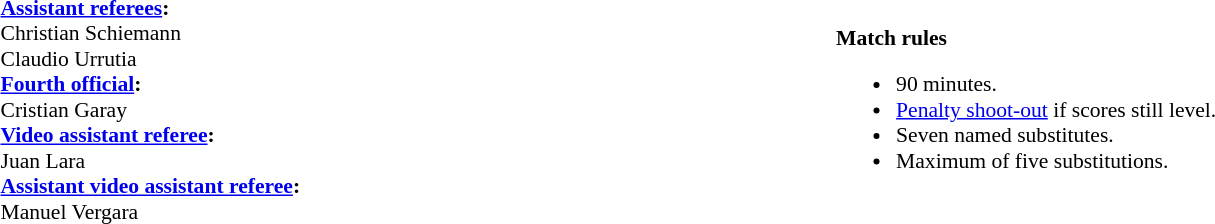<table width=100% style="font-size:90%">
<tr>
<td><br><strong><a href='#'>Assistant referees</a>:</strong>
<br>Christian Schiemann
<br>Claudio Urrutia
<br><strong><a href='#'>Fourth official</a>:</strong>
<br>Cristian Garay
<br><strong><a href='#'>Video assistant referee</a>:</strong>
<br>Juan Lara
<br><strong><a href='#'>Assistant video assistant referee</a>:</strong>
<br>Manuel Vergara</td>
<td><br><strong>Match rules</strong><ul><li>90 minutes.</li><li><a href='#'>Penalty shoot-out</a> if scores still level.</li><li>Seven named substitutes.</li><li>Maximum of five substitutions.</li></ul></td>
</tr>
</table>
